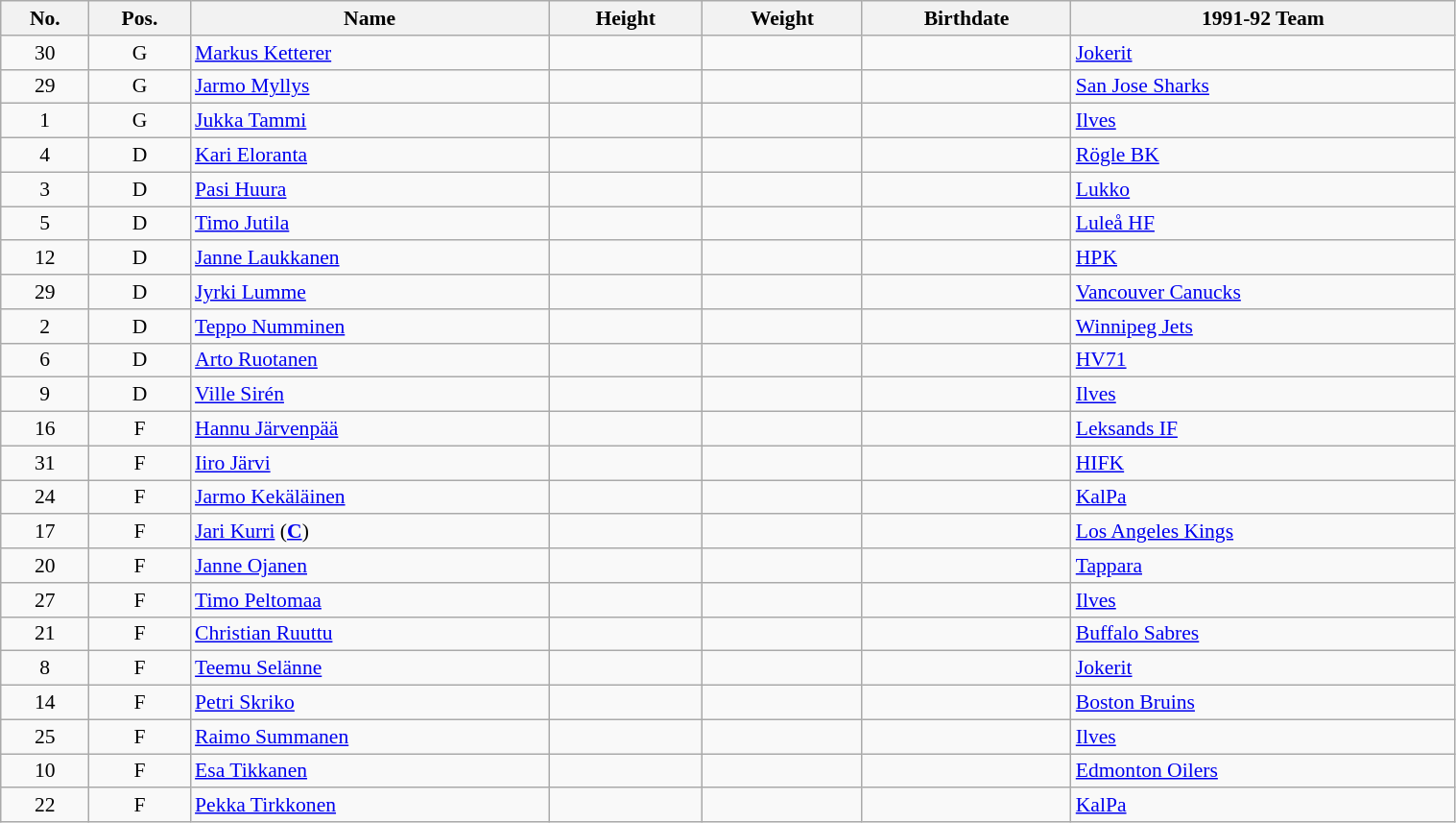<table class="wikitable sortable" width="80%" style="font-size: 90%; text-align: center;">
<tr>
<th>No.</th>
<th>Pos.</th>
<th>Name</th>
<th>Height</th>
<th>Weight</th>
<th>Birthdate</th>
<th>1991-92 Team</th>
</tr>
<tr>
<td>30</td>
<td>G</td>
<td style="text-align:left;"><a href='#'>Markus Ketterer</a></td>
<td></td>
<td></td>
<td style="text-align:right;"></td>
<td style="text-align:left;"> <a href='#'>Jokerit</a></td>
</tr>
<tr>
<td>29</td>
<td>G</td>
<td style="text-align:left;"><a href='#'>Jarmo Myllys</a></td>
<td></td>
<td></td>
<td style="text-align:right;"></td>
<td style="text-align:left;"> <a href='#'>San Jose Sharks</a></td>
</tr>
<tr>
<td>1</td>
<td>G</td>
<td style="text-align:left;"><a href='#'>Jukka Tammi</a></td>
<td></td>
<td></td>
<td style="text-align:right;"></td>
<td style="text-align:left;"> <a href='#'>Ilves</a></td>
</tr>
<tr>
<td>4</td>
<td>D</td>
<td style="text-align:left;"><a href='#'>Kari Eloranta</a></td>
<td></td>
<td></td>
<td style="text-align:right;"></td>
<td style="text-align:left;"> <a href='#'>Rögle BK</a></td>
</tr>
<tr>
<td>3</td>
<td>D</td>
<td style="text-align:left;"><a href='#'>Pasi Huura</a></td>
<td></td>
<td></td>
<td style="text-align:right;"></td>
<td style="text-align:left;"> <a href='#'>Lukko</a></td>
</tr>
<tr>
<td>5</td>
<td>D</td>
<td style="text-align:left;"><a href='#'>Timo Jutila</a></td>
<td></td>
<td></td>
<td style="text-align:right;"></td>
<td style="text-align:left;"> <a href='#'>Luleå HF</a></td>
</tr>
<tr>
<td>12</td>
<td>D</td>
<td style="text-align:left;"><a href='#'>Janne Laukkanen</a></td>
<td></td>
<td></td>
<td style="text-align:right;"></td>
<td style="text-align:left;"> <a href='#'>HPK</a></td>
</tr>
<tr>
<td>29</td>
<td>D</td>
<td style="text-align:left;"><a href='#'>Jyrki Lumme</a></td>
<td></td>
<td></td>
<td style="text-align:right;"></td>
<td style="text-align:left;"> <a href='#'>Vancouver Canucks</a></td>
</tr>
<tr>
<td>2</td>
<td>D</td>
<td style="text-align:left;"><a href='#'>Teppo Numminen</a></td>
<td></td>
<td></td>
<td style="text-align:right;"></td>
<td style="text-align:left;"> <a href='#'>Winnipeg Jets</a></td>
</tr>
<tr>
<td>6</td>
<td>D</td>
<td style="text-align:left;"><a href='#'>Arto Ruotanen</a></td>
<td></td>
<td></td>
<td style="text-align:right;"></td>
<td style="text-align:left;"> <a href='#'>HV71</a></td>
</tr>
<tr>
<td>9</td>
<td>D</td>
<td style="text-align:left;"><a href='#'>Ville Sirén</a></td>
<td></td>
<td></td>
<td style="text-align:right;"></td>
<td style="text-align:left;"> <a href='#'>Ilves</a></td>
</tr>
<tr>
<td>16</td>
<td>F</td>
<td style="text-align:left;"><a href='#'>Hannu Järvenpää</a></td>
<td></td>
<td></td>
<td style="text-align:right;"></td>
<td style="text-align:left;"> <a href='#'>Leksands IF</a></td>
</tr>
<tr>
<td>31</td>
<td>F</td>
<td style="text-align:left;"><a href='#'>Iiro Järvi</a></td>
<td></td>
<td></td>
<td style="text-align:right;"></td>
<td style="text-align:left;"> <a href='#'>HIFK</a></td>
</tr>
<tr>
<td>24</td>
<td>F</td>
<td style="text-align:left;"><a href='#'>Jarmo Kekäläinen</a></td>
<td></td>
<td></td>
<td style="text-align:right;"></td>
<td style="text-align:left;"> <a href='#'>KalPa</a></td>
</tr>
<tr>
<td>17</td>
<td>F</td>
<td style="text-align:left;"><a href='#'>Jari Kurri</a> (<strong><a href='#'>C</a></strong>)</td>
<td></td>
<td></td>
<td style="text-align:right;"></td>
<td style="text-align:left;"> <a href='#'>Los Angeles Kings</a></td>
</tr>
<tr>
<td>20</td>
<td>F</td>
<td style="text-align:left;"><a href='#'>Janne Ojanen</a></td>
<td></td>
<td></td>
<td style="text-align:right;"></td>
<td style="text-align:left;"> <a href='#'>Tappara</a></td>
</tr>
<tr>
<td>27</td>
<td>F</td>
<td style="text-align:left;"><a href='#'>Timo Peltomaa</a></td>
<td></td>
<td></td>
<td style="text-align:right;"></td>
<td style="text-align:left;"> <a href='#'>Ilves</a></td>
</tr>
<tr>
<td>21</td>
<td>F</td>
<td style="text-align:left;"><a href='#'>Christian Ruuttu</a></td>
<td></td>
<td></td>
<td style="text-align:right;"></td>
<td style="text-align:left;"> <a href='#'>Buffalo Sabres</a></td>
</tr>
<tr>
<td>8</td>
<td>F</td>
<td style="text-align:left;"><a href='#'>Teemu Selänne</a></td>
<td></td>
<td></td>
<td style="text-align:right;"></td>
<td style="text-align:left;"> <a href='#'>Jokerit</a></td>
</tr>
<tr>
<td>14</td>
<td>F</td>
<td style="text-align:left;"><a href='#'>Petri Skriko</a></td>
<td></td>
<td></td>
<td style="text-align:right;"></td>
<td style="text-align:left;"> <a href='#'>Boston Bruins</a></td>
</tr>
<tr>
<td>25</td>
<td>F</td>
<td style="text-align:left;"><a href='#'>Raimo Summanen</a></td>
<td></td>
<td></td>
<td style="text-align:right;"></td>
<td style="text-align:left;"> <a href='#'>Ilves</a></td>
</tr>
<tr>
<td>10</td>
<td>F</td>
<td style="text-align:left;"><a href='#'>Esa Tikkanen</a></td>
<td></td>
<td></td>
<td style="text-align:right;"></td>
<td style="text-align:left;"> <a href='#'>Edmonton Oilers</a></td>
</tr>
<tr>
<td>22</td>
<td>F</td>
<td style="text-align:left;"><a href='#'>Pekka Tirkkonen</a></td>
<td></td>
<td></td>
<td style="text-align:right;"></td>
<td style="text-align:left;"> <a href='#'>KalPa</a></td>
</tr>
</table>
